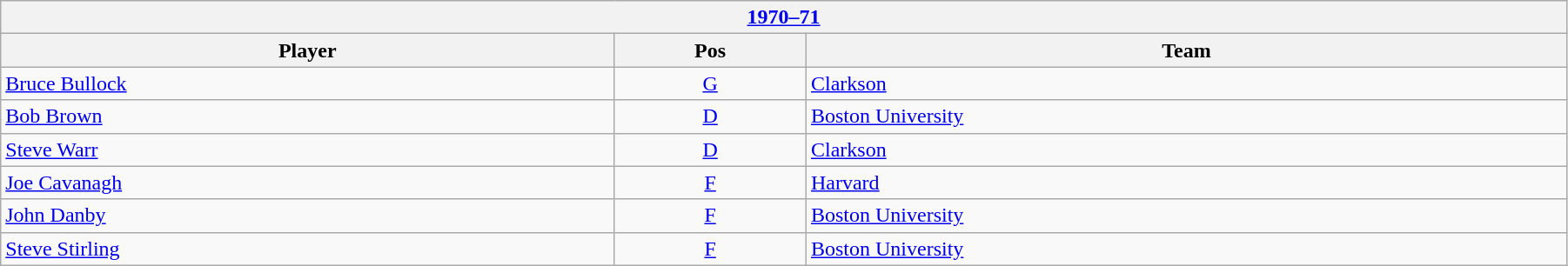<table class="wikitable" width=95%>
<tr>
<th colspan=3><a href='#'>1970–71</a></th>
</tr>
<tr>
<th>Player</th>
<th>Pos</th>
<th>Team</th>
</tr>
<tr>
<td><a href='#'>Bruce Bullock</a></td>
<td align=center><a href='#'>G</a></td>
<td><a href='#'>Clarkson</a></td>
</tr>
<tr>
<td><a href='#'>Bob Brown</a></td>
<td align=center><a href='#'>D</a></td>
<td><a href='#'>Boston University</a></td>
</tr>
<tr>
<td><a href='#'>Steve Warr</a></td>
<td align=center><a href='#'>D</a></td>
<td><a href='#'>Clarkson</a></td>
</tr>
<tr>
<td><a href='#'>Joe Cavanagh</a></td>
<td align=center><a href='#'>F</a></td>
<td><a href='#'>Harvard</a></td>
</tr>
<tr>
<td><a href='#'>John Danby</a></td>
<td align=center><a href='#'>F</a></td>
<td><a href='#'>Boston University</a></td>
</tr>
<tr>
<td><a href='#'>Steve Stirling</a></td>
<td align=center><a href='#'>F</a></td>
<td><a href='#'>Boston University</a></td>
</tr>
</table>
